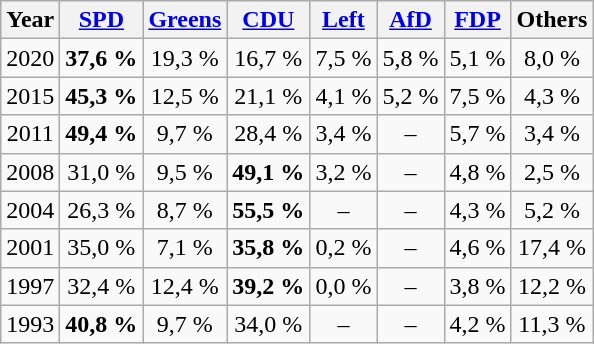<table class="wikitable zebra" style="text-align:center">
<tr class="hintergrundfarbe5">
<th style="text-align:left">Year</th>
<th><a href='#'>SPD</a></th>
<th><a href='#'>Greens</a></th>
<th><a href='#'>CDU</a></th>
<th><a href='#'>Left</a></th>
<th><a href='#'>AfD</a></th>
<th><a href='#'>FDP</a></th>
<th>Others</th>
</tr>
<tr>
<td>2020</td>
<td><strong>37,6 %</strong></td>
<td>19,3 %</td>
<td>16,7 %</td>
<td>7,5 %</td>
<td>5,8 %</td>
<td>5,1 %</td>
<td>8,0 %</td>
</tr>
<tr>
<td>2015</td>
<td><strong>45,3 %</strong></td>
<td>12,5 %</td>
<td>21,1 %</td>
<td>4,1 %</td>
<td>5,2 %</td>
<td>7,5 %</td>
<td>4,3 %</td>
</tr>
<tr>
<td>2011</td>
<td><strong>49,4 %</strong></td>
<td>9,7 %</td>
<td>28,4 %</td>
<td>3,4 %</td>
<td>–</td>
<td>5,7 %</td>
<td>3,4 %</td>
</tr>
<tr>
<td>2008</td>
<td>31,0 %</td>
<td>9,5 %</td>
<td><strong>49,1 %</strong></td>
<td>3,2 %</td>
<td>–</td>
<td>4,8 %</td>
<td>2,5 %</td>
</tr>
<tr>
<td>2004</td>
<td>26,3 %</td>
<td>8,7 %</td>
<td><strong>55,5 %</strong></td>
<td>–</td>
<td>–</td>
<td>4,3 %</td>
<td>5,2 %</td>
</tr>
<tr>
<td>2001</td>
<td>35,0 %</td>
<td>7,1 %</td>
<td><strong>35,8 %</strong></td>
<td>0,2 %</td>
<td>–</td>
<td>4,6 %</td>
<td>17,4 %</td>
</tr>
<tr>
<td>1997</td>
<td>32,4 %</td>
<td>12,4 %</td>
<td><strong>39,2 %</strong></td>
<td>0,0 %</td>
<td>–</td>
<td>3,8 %</td>
<td>12,2 %</td>
</tr>
<tr>
<td>1993</td>
<td><strong>40,8 %</strong></td>
<td>9,7 %</td>
<td>34,0 %</td>
<td>–</td>
<td>–</td>
<td>4,2 %</td>
<td>11,3 %</td>
</tr>
</table>
